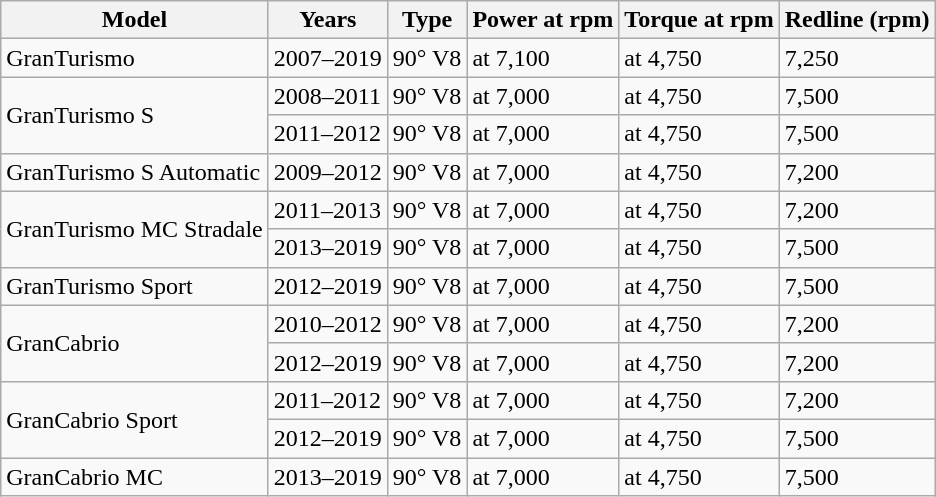<table class="wikitable sortable">
<tr>
<th>Model</th>
<th>Years</th>
<th>Type</th>
<th>Power at rpm</th>
<th>Torque at rpm</th>
<th>Redline (rpm)</th>
</tr>
<tr>
<td>GranTurismo</td>
<td>2007–2019</td>
<td> 90° V8</td>
<td> at 7,100</td>
<td> at 4,750</td>
<td>7,250</td>
</tr>
<tr>
<td rowspan=2>GranTurismo S</td>
<td>2008–2011</td>
<td> 90° V8</td>
<td> at 7,000</td>
<td> at 4,750</td>
<td>7,500</td>
</tr>
<tr>
<td>2011–2012</td>
<td> 90° V8</td>
<td> at 7,000</td>
<td> at 4,750</td>
<td>7,500</td>
</tr>
<tr>
<td>GranTurismo S Automatic</td>
<td>2009–2012</td>
<td> 90° V8</td>
<td> at 7,000</td>
<td> at 4,750</td>
<td>7,200</td>
</tr>
<tr>
<td rowspan=2>GranTurismo MC Stradale</td>
<td>2011–2013</td>
<td> 90° V8</td>
<td> at 7,000</td>
<td> at 4,750</td>
<td>7,200</td>
</tr>
<tr>
<td>2013–2019</td>
<td> 90° V8</td>
<td> at 7,000</td>
<td> at 4,750</td>
<td>7,500</td>
</tr>
<tr>
<td>GranTurismo Sport</td>
<td>2012–2019</td>
<td> 90° V8</td>
<td> at 7,000</td>
<td> at 4,750</td>
<td>7,500</td>
</tr>
<tr>
<td rowspan=2>GranCabrio</td>
<td>2010–2012</td>
<td> 90° V8</td>
<td> at 7,000</td>
<td> at 4,750</td>
<td>7,200</td>
</tr>
<tr>
<td>2012–2019</td>
<td> 90° V8</td>
<td> at 7,000</td>
<td> at 4,750</td>
<td>7,200</td>
</tr>
<tr>
<td rowspan=2>GranCabrio Sport</td>
<td>2011–2012</td>
<td> 90° V8</td>
<td> at 7,000</td>
<td> at 4,750</td>
<td>7,200</td>
</tr>
<tr>
<td>2012–2019</td>
<td> 90° V8</td>
<td> at 7,000</td>
<td> at 4,750</td>
<td>7,500</td>
</tr>
<tr>
<td>GranCabrio MC</td>
<td>2013–2019</td>
<td> 90° V8</td>
<td> at 7,000</td>
<td> at 4,750</td>
<td>7,500</td>
</tr>
</table>
